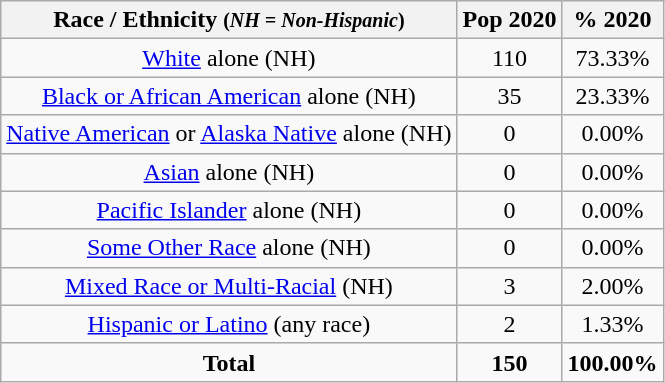<table class="wikitable" style="text-align:center;">
<tr>
<th>Race / Ethnicity <small>(<em>NH = Non-Hispanic</em>)</small></th>
<th>Pop 2020</th>
<th>% 2020</th>
</tr>
<tr>
<td><a href='#'>White</a> alone (NH)</td>
<td>110</td>
<td>73.33%</td>
</tr>
<tr>
<td><a href='#'>Black or African American</a> alone (NH)</td>
<td>35</td>
<td>23.33%</td>
</tr>
<tr>
<td><a href='#'>Native American</a> or <a href='#'>Alaska Native</a> alone (NH)</td>
<td>0</td>
<td>0.00%</td>
</tr>
<tr>
<td><a href='#'>Asian</a> alone (NH)</td>
<td>0</td>
<td>0.00%</td>
</tr>
<tr>
<td><a href='#'>Pacific Islander</a> alone (NH)</td>
<td>0</td>
<td>0.00%</td>
</tr>
<tr>
<td><a href='#'>Some Other Race</a> alone (NH)</td>
<td>0</td>
<td>0.00%</td>
</tr>
<tr>
<td><a href='#'>Mixed Race or Multi-Racial</a> (NH)</td>
<td>3</td>
<td>2.00%</td>
</tr>
<tr>
<td><a href='#'>Hispanic or Latino</a> (any race)</td>
<td>2</td>
<td>1.33%</td>
</tr>
<tr>
<td><strong>Total</strong></td>
<td><strong>150</strong></td>
<td><strong>100.00%</strong></td>
</tr>
</table>
